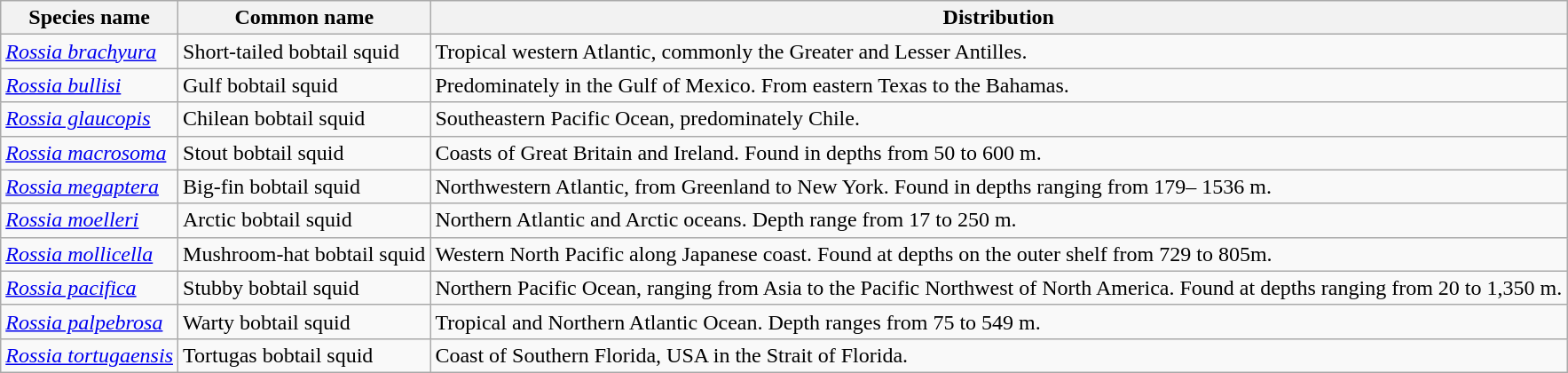<table class="wikitable">
<tr>
<th>Species name</th>
<th>Common name</th>
<th>Distribution</th>
</tr>
<tr>
<td><em><a href='#'>Rossia brachyura</a></em></td>
<td>Short-tailed bobtail squid</td>
<td>Tropical western Atlantic, commonly the Greater and Lesser Antilles.</td>
</tr>
<tr>
<td><em><a href='#'>Rossia bullisi</a></em></td>
<td>Gulf bobtail squid</td>
<td>Predominately in the Gulf of Mexico. From eastern Texas to the Bahamas.</td>
</tr>
<tr>
<td><em><a href='#'>Rossia glaucopis</a></em></td>
<td>Chilean bobtail squid</td>
<td>Southeastern Pacific Ocean, predominately Chile.</td>
</tr>
<tr>
<td><em><a href='#'>Rossia macrosoma</a></em></td>
<td>Stout bobtail squid</td>
<td>Coasts of Great Britain and Ireland. Found in depths from 50 to 600 m.</td>
</tr>
<tr>
<td><em><a href='#'>Rossia megaptera</a></em></td>
<td>Big-fin bobtail squid</td>
<td>Northwestern Atlantic, from Greenland to New York. Found in depths ranging from 179– 1536 m.</td>
</tr>
<tr>
<td><em><a href='#'>Rossia moelleri</a></em></td>
<td>Arctic bobtail squid</td>
<td>Northern Atlantic and Arctic oceans. Depth range from 17 to 250 m.</td>
</tr>
<tr>
<td><em><a href='#'>Rossia mollicella</a></em></td>
<td>Mushroom-hat bobtail squid</td>
<td>Western North Pacific along Japanese coast. Found at depths on the outer shelf from 729 to 805m.</td>
</tr>
<tr>
<td><em><a href='#'>Rossia pacifica</a></em></td>
<td>Stubby bobtail squid</td>
<td>Northern Pacific Ocean, ranging from Asia to the Pacific Northwest of North America. Found at depths ranging from 20 to 1,350 m.</td>
</tr>
<tr>
<td><em><a href='#'>Rossia palpebrosa</a></em></td>
<td>Warty bobtail squid</td>
<td>Tropical and Northern Atlantic Ocean. Depth ranges from 75 to 549 m.</td>
</tr>
<tr>
<td><em><a href='#'>Rossia tortugaensis</a></em></td>
<td>Tortugas bobtail squid</td>
<td>Coast of Southern Florida, USA in the Strait of Florida.</td>
</tr>
</table>
